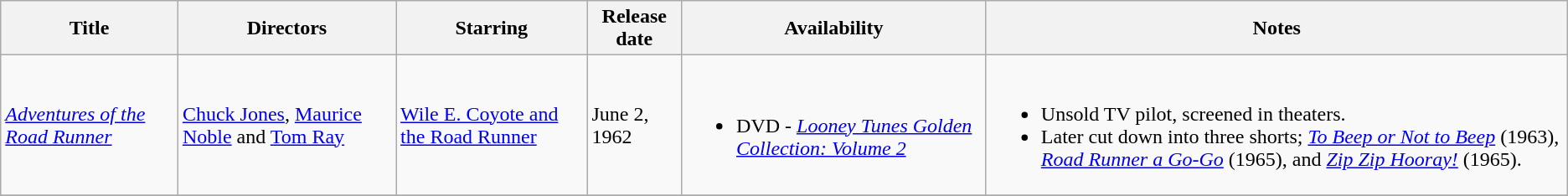<table class="wikitable sortable">
<tr>
<th>Title</th>
<th>Directors</th>
<th>Starring</th>
<th>Release date</th>
<th>Availability</th>
<th>Notes</th>
</tr>
<tr>
<td><em><a href='#'>Adventures of the Road Runner</a></em></td>
<td><a href='#'>Chuck Jones</a>, <a href='#'>Maurice Noble</a> and <a href='#'>Tom Ray</a></td>
<td><a href='#'>Wile E. Coyote and the Road Runner</a></td>
<td>June 2, 1962</td>
<td><br><ul><li>DVD - <em><a href='#'>Looney Tunes Golden Collection: Volume 2</a></em></li></ul></td>
<td><br><ul><li>Unsold TV pilot, screened in theaters.</li><li>Later cut down into three shorts; <em><a href='#'>To Beep or Not to Beep</a></em> (1963), <em><a href='#'>Road Runner a Go-Go</a></em> (1965), and <em><a href='#'>Zip Zip Hooray!</a></em> (1965).</li></ul></td>
</tr>
<tr>
</tr>
</table>
